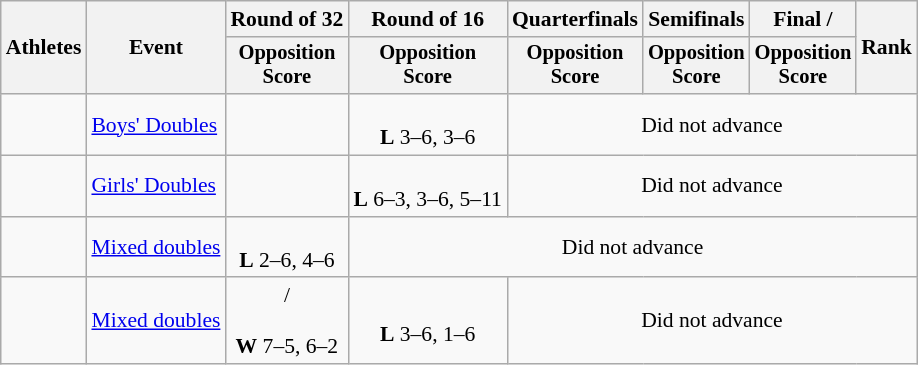<table class=wikitable style="font-size:90%">
<tr>
<th rowspan="2">Athletes</th>
<th rowspan="2">Event</th>
<th>Round of 32</th>
<th>Round of 16</th>
<th>Quarterfinals</th>
<th>Semifinals</th>
<th>Final / </th>
<th rowspan=2>Rank</th>
</tr>
<tr style="font-size:95%">
<th>Opposition<br>Score</th>
<th>Opposition<br>Score</th>
<th>Opposition<br>Score</th>
<th>Opposition<br>Score</th>
<th>Opposition<br>Score</th>
</tr>
<tr align=center>
<td align=left><br></td>
<td align=left><a href='#'>Boys' Doubles</a></td>
<td></td>
<td><br><strong>L</strong> 3–6, 3–6</td>
<td colspan=4>Did not advance</td>
</tr>
<tr align=center>
<td align=left><br></td>
<td align=left><a href='#'>Girls' Doubles</a></td>
<td></td>
<td><br><strong>L</strong> 6–3, 3–6, 5–11</td>
<td colspan=4>Did not advance</td>
</tr>
<tr align=center>
<td align=left><br></td>
<td align=left><a href='#'>Mixed doubles</a></td>
<td><br><strong>L</strong> 2–6, 4–6</td>
<td colspan=5>Did not advance</td>
</tr>
<tr align=center>
<td align=left><br></td>
<td align=left><a href='#'>Mixed doubles</a></td>
<td> /<br> <br><strong>W</strong> 7–5, 6–2</td>
<td><br><strong>L</strong> 3–6, 1–6</td>
<td colspan=4>Did not advance</td>
</tr>
</table>
